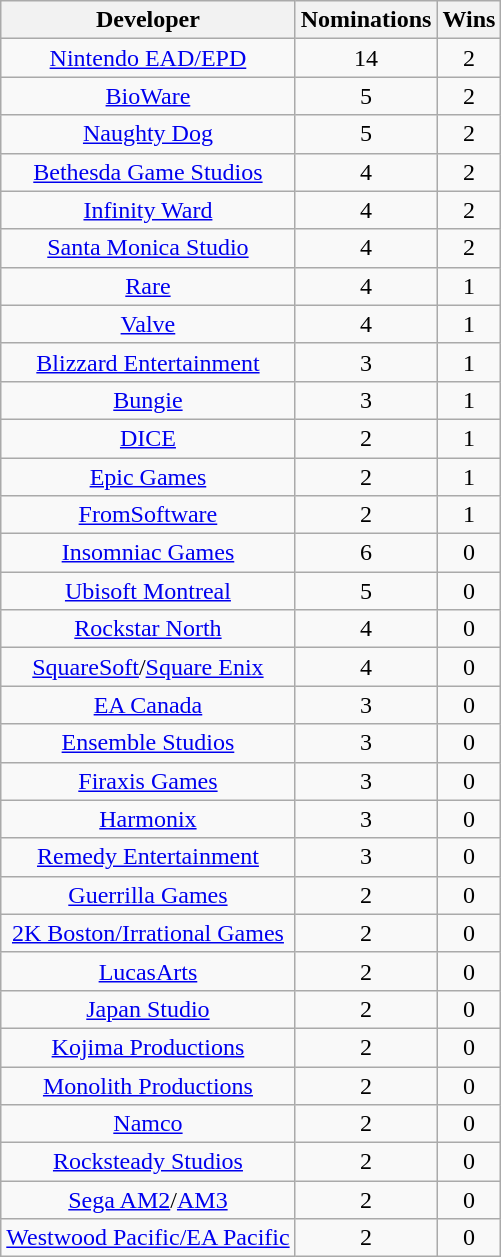<table class="wikitable sortable plainrowheaders" rowspan="2" style="text-align:center;" background: #f6e39c;>
<tr>
<th scope="col">Developer</th>
<th scope="col">Nominations</th>
<th scope="col">Wins</th>
</tr>
<tr>
<td><a href='#'>Nintendo EAD/EPD</a></td>
<td>14</td>
<td>2</td>
</tr>
<tr>
<td><a href='#'>BioWare</a></td>
<td>5</td>
<td>2</td>
</tr>
<tr>
<td><a href='#'>Naughty Dog</a></td>
<td>5</td>
<td>2</td>
</tr>
<tr>
<td><a href='#'>Bethesda Game Studios</a></td>
<td>4</td>
<td>2</td>
</tr>
<tr>
<td><a href='#'>Infinity Ward</a></td>
<td>4</td>
<td>2</td>
</tr>
<tr>
<td><a href='#'>Santa Monica Studio</a></td>
<td>4</td>
<td>2</td>
</tr>
<tr>
<td><a href='#'>Rare</a></td>
<td>4</td>
<td>1</td>
</tr>
<tr>
<td><a href='#'>Valve</a></td>
<td>4</td>
<td>1</td>
</tr>
<tr>
<td><a href='#'>Blizzard Entertainment</a></td>
<td>3</td>
<td>1</td>
</tr>
<tr>
<td><a href='#'>Bungie</a></td>
<td>3</td>
<td>1</td>
</tr>
<tr>
<td><a href='#'>DICE</a></td>
<td>2</td>
<td>1</td>
</tr>
<tr>
<td><a href='#'>Epic Games</a></td>
<td>2</td>
<td>1</td>
</tr>
<tr>
<td><a href='#'>FromSoftware</a></td>
<td>2</td>
<td>1</td>
</tr>
<tr>
<td><a href='#'>Insomniac Games</a></td>
<td>6</td>
<td>0</td>
</tr>
<tr>
<td><a href='#'>Ubisoft Montreal</a></td>
<td>5</td>
<td>0</td>
</tr>
<tr>
<td><a href='#'>Rockstar North</a></td>
<td>4</td>
<td>0</td>
</tr>
<tr>
<td><a href='#'>SquareSoft</a>/<a href='#'>Square Enix</a></td>
<td>4</td>
<td>0</td>
</tr>
<tr>
<td><a href='#'>EA Canada</a></td>
<td>3</td>
<td>0</td>
</tr>
<tr>
<td><a href='#'>Ensemble Studios</a></td>
<td>3</td>
<td>0</td>
</tr>
<tr>
<td><a href='#'>Firaxis Games</a></td>
<td>3</td>
<td>0</td>
</tr>
<tr>
<td><a href='#'>Harmonix</a></td>
<td>3</td>
<td>0</td>
</tr>
<tr>
<td><a href='#'>Remedy Entertainment</a></td>
<td>3</td>
<td>0</td>
</tr>
<tr>
<td><a href='#'>Guerrilla Games</a></td>
<td>2</td>
<td>0</td>
</tr>
<tr>
<td><a href='#'>2K Boston/Irrational Games</a></td>
<td>2</td>
<td>0</td>
</tr>
<tr>
<td><a href='#'>LucasArts</a></td>
<td>2</td>
<td>0</td>
</tr>
<tr>
<td><a href='#'>Japan Studio</a></td>
<td>2</td>
<td>0</td>
</tr>
<tr>
<td><a href='#'>Kojima Productions</a></td>
<td>2</td>
<td>0</td>
</tr>
<tr>
<td><a href='#'>Monolith Productions</a></td>
<td>2</td>
<td>0</td>
</tr>
<tr>
<td><a href='#'>Namco</a></td>
<td>2</td>
<td>0</td>
</tr>
<tr>
<td><a href='#'>Rocksteady Studios</a></td>
<td>2</td>
<td>0</td>
</tr>
<tr>
<td><a href='#'>Sega AM2</a>/<a href='#'>AM3</a></td>
<td>2</td>
<td>0</td>
</tr>
<tr>
<td><a href='#'>Westwood Pacific/EA Pacific</a></td>
<td>2</td>
<td>0</td>
</tr>
</table>
